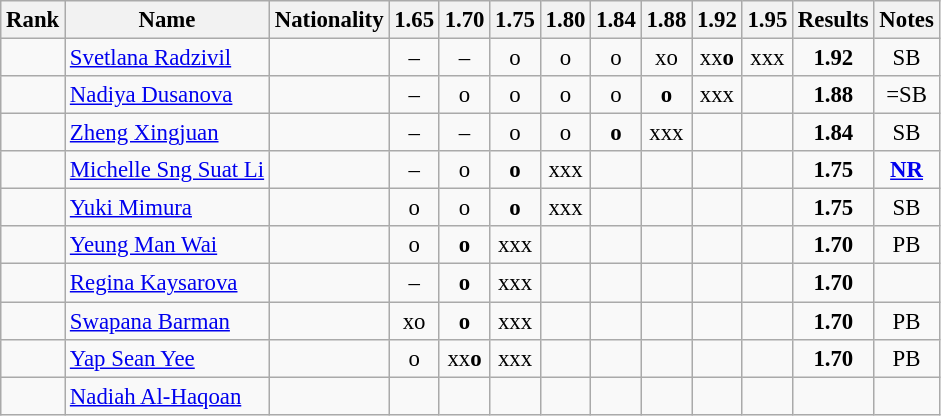<table class="wikitable sortable" style="text-align:center;font-size:95%">
<tr>
<th>Rank</th>
<th>Name</th>
<th>Nationality</th>
<th>1.65</th>
<th>1.70</th>
<th>1.75</th>
<th>1.80</th>
<th>1.84</th>
<th>1.88</th>
<th>1.92</th>
<th>1.95</th>
<th>Results</th>
<th>Notes</th>
</tr>
<tr>
<td></td>
<td align=left><a href='#'>Svetlana Radzivil</a></td>
<td align=left></td>
<td>–</td>
<td>–</td>
<td>o</td>
<td>o</td>
<td>o</td>
<td>xo</td>
<td>xx<strong>o</strong></td>
<td>xxx</td>
<td><strong>1.92</strong></td>
<td>SB</td>
</tr>
<tr>
<td></td>
<td align=left><a href='#'>Nadiya Dusanova</a></td>
<td align=left></td>
<td>–</td>
<td>o</td>
<td>o</td>
<td>o</td>
<td>o</td>
<td><strong>o</strong></td>
<td>xxx</td>
<td></td>
<td><strong>1.88</strong></td>
<td>=SB</td>
</tr>
<tr>
<td></td>
<td align=left><a href='#'>Zheng Xingjuan</a></td>
<td align=left></td>
<td>–</td>
<td>–</td>
<td>o</td>
<td>o</td>
<td><strong>o</strong></td>
<td>xxx</td>
<td></td>
<td></td>
<td><strong>1.84</strong></td>
<td>SB</td>
</tr>
<tr>
<td></td>
<td align=left><a href='#'>Michelle Sng Suat Li</a></td>
<td align=left></td>
<td>–</td>
<td>o</td>
<td><strong>o</strong></td>
<td>xxx</td>
<td></td>
<td></td>
<td></td>
<td></td>
<td><strong>1.75</strong></td>
<td><strong><a href='#'>NR</a></strong></td>
</tr>
<tr>
<td></td>
<td align=left><a href='#'>Yuki Mimura</a></td>
<td align=left></td>
<td>o</td>
<td>o</td>
<td><strong>o</strong></td>
<td>xxx</td>
<td></td>
<td></td>
<td></td>
<td></td>
<td><strong>1.75</strong></td>
<td>SB</td>
</tr>
<tr>
<td></td>
<td align=left><a href='#'>Yeung Man Wai</a></td>
<td align=left></td>
<td>o</td>
<td><strong>o</strong></td>
<td>xxx</td>
<td></td>
<td></td>
<td></td>
<td></td>
<td></td>
<td><strong>1.70</strong></td>
<td>PB</td>
</tr>
<tr>
<td></td>
<td align=left><a href='#'>Regina Kaysarova</a></td>
<td align=left></td>
<td>–</td>
<td><strong>o</strong></td>
<td>xxx</td>
<td></td>
<td></td>
<td></td>
<td></td>
<td></td>
<td><strong>1.70</strong></td>
<td></td>
</tr>
<tr>
<td></td>
<td align=left><a href='#'>Swapana Barman</a></td>
<td align=left></td>
<td>xo</td>
<td><strong>o</strong></td>
<td>xxx</td>
<td></td>
<td></td>
<td></td>
<td></td>
<td></td>
<td><strong>1.70</strong></td>
<td>PB</td>
</tr>
<tr>
<td></td>
<td align=left><a href='#'>Yap Sean Yee</a></td>
<td align=left></td>
<td>o</td>
<td>xx<strong>o</strong></td>
<td>xxx</td>
<td></td>
<td></td>
<td></td>
<td></td>
<td></td>
<td><strong>1.70</strong></td>
<td>PB</td>
</tr>
<tr>
<td></td>
<td align=left><a href='#'>Nadiah Al-Haqoan</a></td>
<td align=left></td>
<td></td>
<td></td>
<td></td>
<td></td>
<td></td>
<td></td>
<td></td>
<td></td>
<td><strong></strong></td>
<td></td>
</tr>
</table>
